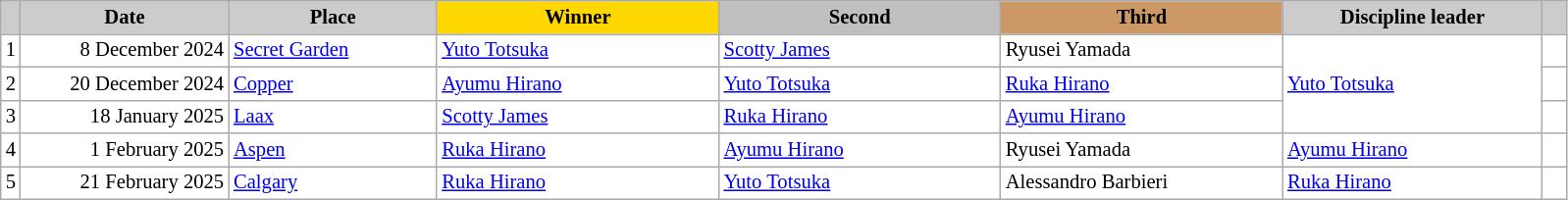<table class="wikitable plainrowheaders" style="background:#fff; font-size:86%; line-height:16px; border:grey solid 1px; border-collapse:collapse;">
<tr>
<th scope="col" style="background:#ccc; width=10 px;"></th>
<th scope="col" style="background:#ccc; width:135px;">Date</th>
<th scope="col" style="background:#ccc; width:135px;">Place</th>
<th scope="col" style="background:gold; width:185px;">Winner</th>
<th scope="col" style="background:silver; width:185px;">Second</th>
<th scope="col" style="background:#c96; width:185px;">Third</th>
<th scope="col" style="background:#ccc; width:170px;">Discipline leader</th>
<th scope="col" style="background:#ccc; width:10px;"></th>
</tr>
<tr>
<td align="center">1</td>
<td align="right">8 December 2024</td>
<td> <a href='#'>Secret Garden</a></td>
<td> <a href='#'>Yuto Totsuka</a></td>
<td> <a href='#'>Scotty James</a></td>
<td> Ryusei Yamada</td>
<td rowspan="3"> <a href='#'>Yuto Totsuka</a></td>
<td></td>
</tr>
<tr>
<td align="center">2</td>
<td align="right">20 December 2024</td>
<td> <a href='#'>Copper</a></td>
<td> <a href='#'>Ayumu Hirano</a></td>
<td> <a href='#'>Yuto Totsuka</a></td>
<td> <a href='#'>Ruka Hirano</a></td>
<td></td>
</tr>
<tr>
<td align="center">3</td>
<td align="right">18 January 2025</td>
<td> <a href='#'>Laax</a></td>
<td> <a href='#'>Scotty James</a></td>
<td> <a href='#'>Ruka Hirano</a></td>
<td> <a href='#'>Ayumu Hirano</a></td>
<td></td>
</tr>
<tr>
<td align="center">4</td>
<td align="right">1 February 2025</td>
<td> <a href='#'>Aspen</a></td>
<td> <a href='#'>Ruka Hirano</a></td>
<td> <a href='#'>Ayumu Hirano</a></td>
<td> Ryusei Yamada</td>
<td> <a href='#'>Ayumu Hirano</a></td>
<td></td>
</tr>
<tr>
<td align="center">5</td>
<td align="right">21 February 2025</td>
<td> <a href='#'>Calgary</a></td>
<td> <a href='#'>Ruka Hirano</a></td>
<td> <a href='#'>Yuto Totsuka</a></td>
<td> Alessandro Barbieri</td>
<td> <a href='#'>Ruka Hirano</a></td>
<td></td>
</tr>
</table>
